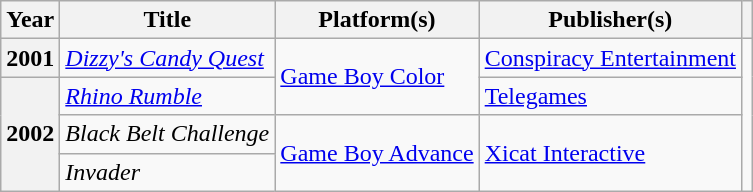<table class="wikitable sortable plainrowheaders">
<tr>
<th scope="col">Year</th>
<th scope="col">Title</th>
<th scope="col">Platform(s)</th>
<th scope="col">Publisher(s)</th>
<th scope="col" class="unsortable"></th>
</tr>
<tr>
<th scope="row">2001</th>
<td><em><a href='#'>Dizzy's Candy Quest</a></em></td>
<td rowspan="2"><a href='#'>Game Boy Color</a></td>
<td><a href='#'>Conspiracy Entertainment</a></td>
<td rowspan="4" align="center"></td>
</tr>
<tr>
<th rowspan="3" scope="row">2002</th>
<td><em><a href='#'>Rhino Rumble</a></em></td>
<td><a href='#'>Telegames</a></td>
</tr>
<tr>
<td><em>Black Belt Challenge</em></td>
<td rowspan="2"><a href='#'>Game Boy Advance</a></td>
<td rowspan="2"><a href='#'>Xicat Interactive</a></td>
</tr>
<tr>
<td><em>Invader</em></td>
</tr>
</table>
